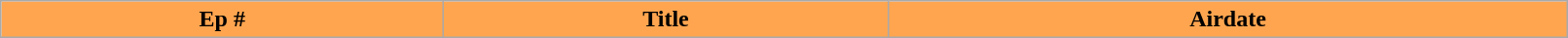<table class="wikitable plainrowheaders" style="width:85%; background:#fff;">
<tr>
<th style="background:#FFA54F"><span>Ep #</span></th>
<th style="background:#FFA54F"><span>Title</span></th>
<th style="background:#FFA54F"><span>Airdate</span><br>






</th>
</tr>
</table>
